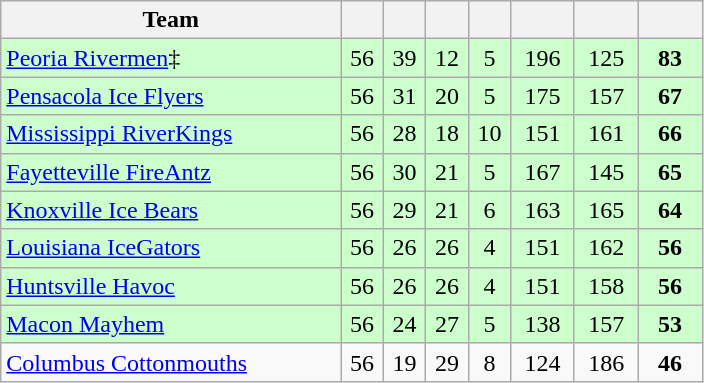<table class="wikitable">
<tr>
<th width="40%">Team</th>
<th width="5%"></th>
<th width="5%"></th>
<th width="5%"></th>
<th width="5%"></th>
<th width="7.5%"></th>
<th width="7.5%"></th>
<th width="7.5%"></th>
</tr>
<tr align=center bgcolor=#CCFFCC>
<td align=left><a href='#'>Peoria Rivermen</a>‡</td>
<td>56</td>
<td>39</td>
<td>12</td>
<td>5</td>
<td>196</td>
<td>125</td>
<td><strong>83</strong></td>
</tr>
<tr align=center bgcolor=#CCFFCC>
<td align=left><a href='#'>Pensacola Ice Flyers</a></td>
<td>56</td>
<td>31</td>
<td>20</td>
<td>5</td>
<td>175</td>
<td>157</td>
<td><strong>67</strong></td>
</tr>
<tr align=center bgcolor=#CCFFCC>
<td align=left><a href='#'>Mississippi RiverKings</a></td>
<td>56</td>
<td>28</td>
<td>18</td>
<td>10</td>
<td>151</td>
<td>161</td>
<td><strong>66</strong></td>
</tr>
<tr align=center bgcolor=#CCFFCC>
<td align=left><a href='#'>Fayetteville FireAntz</a></td>
<td>56</td>
<td>30</td>
<td>21</td>
<td>5</td>
<td>167</td>
<td>145</td>
<td><strong>65</strong></td>
</tr>
<tr align=center bgcolor=#CCFFCC>
<td align=left><a href='#'>Knoxville Ice Bears</a></td>
<td>56</td>
<td>29</td>
<td>21</td>
<td>6</td>
<td>163</td>
<td>165</td>
<td><strong>64</strong></td>
</tr>
<tr align=center bgcolor=#CCFFCC>
<td align=left><a href='#'>Louisiana IceGators</a></td>
<td>56</td>
<td>26</td>
<td>26</td>
<td>4</td>
<td>151</td>
<td>162</td>
<td><strong>56</strong></td>
</tr>
<tr align=center bgcolor=#CCFFCC>
<td align=left><a href='#'>Huntsville Havoc</a></td>
<td>56</td>
<td>26</td>
<td>26</td>
<td>4</td>
<td>151</td>
<td>158</td>
<td><strong>56</strong></td>
</tr>
<tr align=center bgcolor=#CCFFCC>
<td align=left><a href='#'>Macon Mayhem</a></td>
<td>56</td>
<td>24</td>
<td>27</td>
<td>5</td>
<td>138</td>
<td>157</td>
<td><strong>53</strong></td>
</tr>
<tr align=center bgcolor=>
<td align=left><a href='#'>Columbus Cottonmouths</a></td>
<td>56</td>
<td>19</td>
<td>29</td>
<td>8</td>
<td>124</td>
<td>186</td>
<td><strong>46</strong></td>
</tr>
</table>
